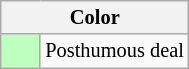<table class="wikitable" style="font-size:85%; text-align:center;">
<tr>
<th colspan="2">Color</th>
</tr>
<tr>
<td style="background:#BFFFC0; width:20px;"></td>
<td>Posthumous deal</td>
</tr>
</table>
